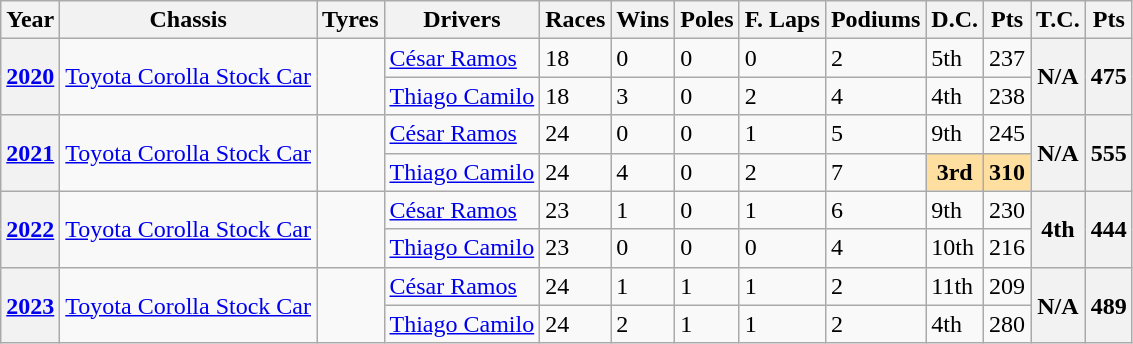<table class="wikitable">
<tr>
<th>Year</th>
<th>Chassis</th>
<th>Tyres</th>
<th>Drivers</th>
<th>Races</th>
<th>Wins</th>
<th>Poles</th>
<th>F. Laps</th>
<th>Podiums</th>
<th>D.C.</th>
<th>Pts</th>
<th>T.C.</th>
<th>Pts</th>
</tr>
<tr>
<th rowspan="2"><a href='#'>2020</a></th>
<td rowspan="2"><a href='#'>Toyota Corolla Stock Car</a></td>
<td rowspan="2"></td>
<td> <a href='#'>César Ramos</a></td>
<td>18</td>
<td>0</td>
<td>0</td>
<td>0</td>
<td>2</td>
<td>5th</td>
<td>237</td>
<th rowspan="2">N/A</th>
<th rowspan="2">475</th>
</tr>
<tr>
<td> <a href='#'>Thiago Camilo</a></td>
<td>18</td>
<td>3</td>
<td>0</td>
<td>2</td>
<td>4</td>
<td>4th</td>
<td>238</td>
</tr>
<tr>
<th rowspan="2"><a href='#'>2021</a></th>
<td rowspan="2"><a href='#'>Toyota Corolla Stock Car</a></td>
<td rowspan="2"></td>
<td> <a href='#'>César Ramos</a></td>
<td>24</td>
<td>0</td>
<td>0</td>
<td>1</td>
<td>5</td>
<td>9th</td>
<td>245</td>
<th rowspan="2">N/A</th>
<th rowspan="2">555</th>
</tr>
<tr>
<td> <a href='#'>Thiago Camilo</a></td>
<td>24</td>
<td>4</td>
<td>0</td>
<td>2</td>
<td>7</td>
<th style="background:#FFDF9F;">3rd</th>
<th style="background:#FFDF9F;">310</th>
</tr>
<tr>
<th rowspan="2"><a href='#'>2022</a></th>
<td rowspan="2"><a href='#'>Toyota Corolla Stock Car</a></td>
<td rowspan="2"></td>
<td> <a href='#'>César Ramos</a></td>
<td>23</td>
<td>1</td>
<td>0</td>
<td>1</td>
<td>6</td>
<td>9th</td>
<td>230</td>
<th rowspan="2">4th</th>
<th rowspan="2">444</th>
</tr>
<tr>
<td> <a href='#'>Thiago Camilo</a></td>
<td>23</td>
<td>0</td>
<td>0</td>
<td>0</td>
<td>4</td>
<td>10th</td>
<td>216</td>
</tr>
<tr>
<th rowspan="2"><a href='#'>2023</a></th>
<td rowspan="2"><a href='#'>Toyota Corolla Stock Car</a></td>
<td rowspan="2"></td>
<td> <a href='#'>César Ramos</a></td>
<td>24</td>
<td>1</td>
<td>1</td>
<td>1</td>
<td>2</td>
<td>11th</td>
<td>209</td>
<th rowspan="2">N/A</th>
<th rowspan="2">489</th>
</tr>
<tr>
<td> <a href='#'>Thiago Camilo</a></td>
<td>24</td>
<td>2</td>
<td>1</td>
<td>1</td>
<td>2</td>
<td>4th</td>
<td>280</td>
</tr>
</table>
